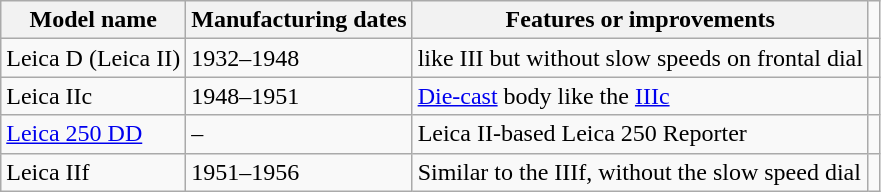<table class="wikitable">
<tr>
<th>Model name</th>
<th>Manufacturing dates</th>
<th>Features or improvements</th>
</tr>
<tr>
<td>Leica D (Leica II)</td>
<td>1932–1948</td>
<td>like III but without slow speeds on frontal dial</td>
<td></td>
</tr>
<tr>
<td>Leica IIc</td>
<td>1948–1951</td>
<td><a href='#'>Die-cast</a> body like the <a href='#'>IIIc</a></td>
<td></td>
</tr>
<tr>
<td><a href='#'>Leica 250 DD</a></td>
<td>–</td>
<td>Leica II-based Leica 250 Reporter</td>
<td></td>
</tr>
<tr>
<td>Leica IIf</td>
<td>1951–1956</td>
<td>Similar to the IIIf, without the slow speed dial</td>
<td></td>
</tr>
</table>
